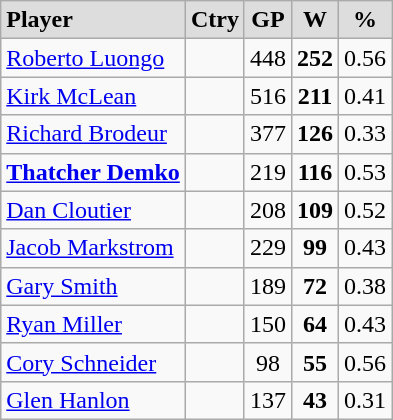<table class="wikitable">
<tr align="center" style="font-weight:bold; background-color:#dddddd;" |>
<td align="left">Player</td>
<td>Ctry</td>
<td>GP</td>
<td>W</td>
<td>%</td>
</tr>
<tr align="center">
<td align="left"><a href='#'>Roberto Luongo</a></td>
<td></td>
<td>448</td>
<td><strong>252</strong></td>
<td>0.56</td>
</tr>
<tr align="center">
<td align="left"><a href='#'>Kirk McLean</a></td>
<td></td>
<td>516</td>
<td><strong>211</strong></td>
<td>0.41</td>
</tr>
<tr align="center">
<td align="left"><a href='#'>Richard Brodeur</a></td>
<td></td>
<td>377</td>
<td><strong>126</strong></td>
<td>0.33</td>
</tr>
<tr align="center">
<td align="left"><strong><a href='#'>Thatcher Demko</a></strong></td>
<td></td>
<td>219</td>
<td><strong>116</strong></td>
<td>0.53</td>
</tr>
<tr align="center">
<td align="left"><a href='#'>Dan Cloutier</a></td>
<td></td>
<td>208</td>
<td><strong>109</strong></td>
<td>0.52</td>
</tr>
<tr align="center">
<td align="left"><a href='#'>Jacob Markstrom</a></td>
<td></td>
<td>229</td>
<td><strong>99</strong></td>
<td>0.43</td>
</tr>
<tr align="center">
<td align="left"><a href='#'>Gary Smith</a></td>
<td></td>
<td>189</td>
<td><strong>72</strong></td>
<td>0.38</td>
</tr>
<tr align="center">
<td align="left"><a href='#'>Ryan Miller</a></td>
<td></td>
<td>150</td>
<td><strong>64</strong></td>
<td>0.43</td>
</tr>
<tr align="center">
<td align="left"><a href='#'>Cory Schneider</a></td>
<td></td>
<td>98</td>
<td><strong>55</strong></td>
<td>0.56</td>
</tr>
<tr align="center">
<td align="left"><a href='#'>Glen Hanlon</a></td>
<td></td>
<td>137</td>
<td><strong>43</strong></td>
<td>0.31</td>
</tr>
</table>
